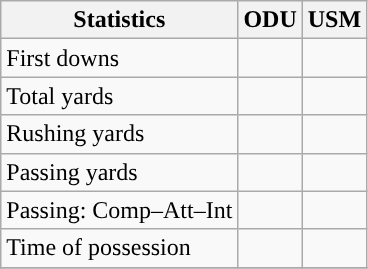<table class="wikitable" style="float: left;">
<tr>
<th>Statistics</th>
<th>ODU</th>
<th>USM</th>
</tr>
<tr>
<td>First downs</td>
<td></td>
<td></td>
</tr>
<tr>
<td>Total yards</td>
<td></td>
<td></td>
</tr>
<tr>
<td>Rushing yards</td>
<td></td>
<td></td>
</tr>
<tr>
<td>Passing yards</td>
<td></td>
<td></td>
</tr>
<tr>
<td>Passing: Comp–Att–Int</td>
<td></td>
<td></td>
</tr>
<tr>
<td>Time of possession</td>
<td></td>
<td></td>
</tr>
<tr>
</tr>
</table>
